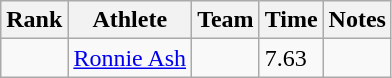<table class="wikitable sortable">
<tr>
<th>Rank</th>
<th>Athlete</th>
<th>Team</th>
<th>Time</th>
<th>Notes</th>
</tr>
<tr>
<td align=center></td>
<td><a href='#'>Ronnie Ash</a></td>
<td></td>
<td>7.63</td>
<td></td>
</tr>
</table>
